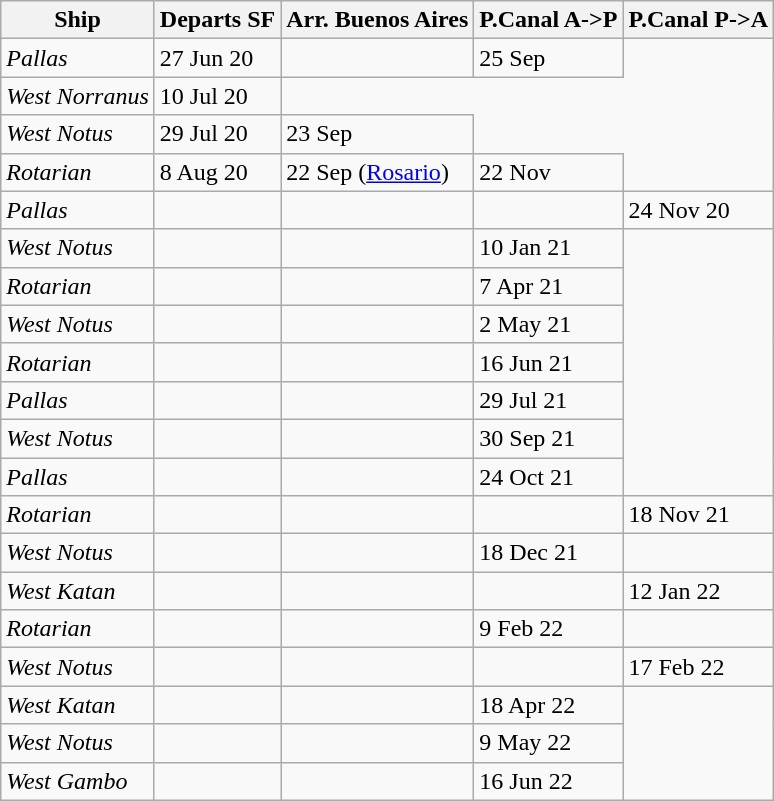<table class=wikitable>
<tr>
<th>Ship</th>
<th>Departs SF</th>
<th>Arr. Buenos Aires</th>
<th>P.Canal A->P</th>
<th>P.Canal P->A</th>
</tr>
<tr>
<td><em>Pallas</em></td>
<td>27 Jun 20</td>
<td></td>
<td>25 Sep</td>
</tr>
<tr>
<td><em>West Norranus</em></td>
<td>10 Jul 20</td>
</tr>
<tr>
<td><em>West Notus</em></td>
<td>29 Jul 20</td>
<td>23 Sep</td>
</tr>
<tr>
<td><em>Rotarian</em></td>
<td>8 Aug 20</td>
<td>22 Sep (<a href='#'>Rosario</a>)</td>
<td>22 Nov</td>
</tr>
<tr>
<td><em>Pallas</em></td>
<td></td>
<td></td>
<td></td>
<td>24 Nov 20</td>
</tr>
<tr>
<td><em>West Notus</em></td>
<td></td>
<td></td>
<td>10 Jan 21</td>
</tr>
<tr>
<td><em>Rotarian</em></td>
<td></td>
<td></td>
<td>7 Apr 21</td>
</tr>
<tr>
<td><em>West Notus</em></td>
<td></td>
<td></td>
<td>2 May 21</td>
</tr>
<tr>
<td><em>Rotarian</em></td>
<td></td>
<td></td>
<td>16 Jun 21</td>
</tr>
<tr>
<td><em>Pallas</em></td>
<td></td>
<td></td>
<td>29 Jul 21</td>
</tr>
<tr>
<td><em>West Notus</em></td>
<td></td>
<td></td>
<td>30 Sep 21</td>
</tr>
<tr>
<td><em>Pallas</em></td>
<td></td>
<td></td>
<td>24 Oct 21</td>
</tr>
<tr>
<td><em>Rotarian</em></td>
<td></td>
<td></td>
<td></td>
<td>18 Nov 21</td>
</tr>
<tr>
<td><em>West Notus</em></td>
<td></td>
<td></td>
<td>18 Dec 21</td>
</tr>
<tr>
<td><em>West Katan</em></td>
<td></td>
<td></td>
<td></td>
<td>12 Jan 22</td>
</tr>
<tr>
<td><em>Rotarian</em></td>
<td></td>
<td></td>
<td>9 Feb 22</td>
</tr>
<tr>
<td><em>West Notus</em></td>
<td></td>
<td></td>
<td></td>
<td>17 Feb 22</td>
</tr>
<tr>
<td><em>West Katan</em></td>
<td></td>
<td></td>
<td>18 Apr 22</td>
</tr>
<tr>
<td><em>West Notus</em></td>
<td></td>
<td></td>
<td>9 May 22</td>
</tr>
<tr>
<td><em>West Gambo</em></td>
<td></td>
<td></td>
<td>16 Jun 22</td>
</tr>
</table>
